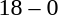<table style="text-align:center">
<tr>
<th width=200></th>
<th width=100></th>
<th width=200></th>
</tr>
<tr>
<td align=right><strong></strong></td>
<td>18 – 0</td>
<td align=left></td>
</tr>
</table>
